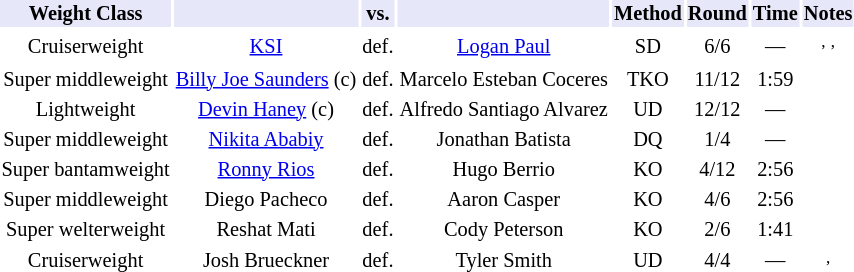<table class="toccolours" style="font-size: 85%; text-align:center">
<tr>
<th style="background:#e6e8fa; color:#000">Weight Class</th>
<th style="background:#e6e8fa; color:#000"></th>
<th style="background:#e6e8fa; color:#000">vs.</th>
<th style="background:#e6e8fa; color:#000"></th>
<th style="background:#e6e8fa; color:#000">Method</th>
<th style="background:#e6e8fa; color:#000">Round</th>
<th style="background:#e6e8fa; color:#000">Time</th>
<th style="background:#e6e8fa; color:#000">Notes</th>
</tr>
<tr>
<td>Cruiserweight</td>
<td><a href='#'>KSI</a></td>
<td>def.</td>
<td><a href='#'>Logan Paul</a></td>
<td>SD</td>
<td>6/6</td>
<td>—</td>
<td><sup>,</sup> <sup>,</sup> </td>
</tr>
<tr>
<td>Super middleweight</td>
<td><a href='#'>Billy Joe Saunders</a> (c)</td>
<td>def.</td>
<td>Marcelo Esteban Coceres</td>
<td>TKO</td>
<td>11/12</td>
<td>1:59</td>
<td></td>
</tr>
<tr>
<td>Lightweight</td>
<td><a href='#'>Devin Haney</a> (c)</td>
<td>def.</td>
<td>Alfredo Santiago Alvarez</td>
<td>UD</td>
<td>12/12</td>
<td>—</td>
<td></td>
</tr>
<tr>
<td>Super middleweight</td>
<td><a href='#'>Nikita Ababiy</a></td>
<td>def.</td>
<td>Jonathan Batista</td>
<td>DQ</td>
<td>1/4</td>
<td>—</td>
<td></td>
</tr>
<tr>
<td>Super bantamweight</td>
<td><a href='#'>Ronny Rios</a></td>
<td>def.</td>
<td>Hugo Berrio</td>
<td>KO</td>
<td>4/12</td>
<td>2:56</td>
<td></td>
</tr>
<tr>
<td>Super middleweight</td>
<td>Diego Pacheco</td>
<td>def.</td>
<td>Aaron Casper</td>
<td>KO</td>
<td>4/6</td>
<td>2:56</td>
</tr>
<tr>
<td>Super welterweight</td>
<td>Reshat Mati</td>
<td>def.</td>
<td>Cody Peterson</td>
<td>KO</td>
<td>2/6</td>
<td>1:41</td>
</tr>
<tr>
<td>Cruiserweight</td>
<td>Josh Brueckner</td>
<td>def.</td>
<td>Tyler Smith</td>
<td>UD</td>
<td>4/4</td>
<td>—</td>
<td><sup>,</sup> </td>
</tr>
</table>
